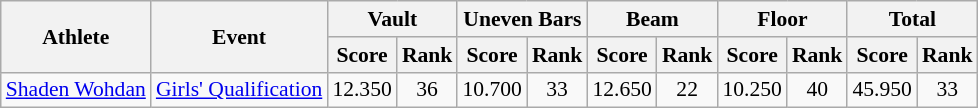<table class="wikitable" border="1" style="font-size:90%">
<tr>
<th rowspan=2>Athlete</th>
<th rowspan=2>Event</th>
<th colspan=2>Vault</th>
<th colspan=2>Uneven Bars</th>
<th colspan=2>Beam</th>
<th colspan=2>Floor</th>
<th colspan=2>Total</th>
</tr>
<tr>
<th>Score</th>
<th>Rank</th>
<th>Score</th>
<th>Rank</th>
<th>Score</th>
<th>Rank</th>
<th>Score</th>
<th>Rank</th>
<th>Score</th>
<th>Rank</th>
</tr>
<tr>
<td rowspan=1><a href='#'>Shaden Wohdan</a></td>
<td><a href='#'>Girls' Qualification</a></td>
<td align=center>12.350</td>
<td align=center>36</td>
<td align=center>10.700</td>
<td align=center>33</td>
<td align=center>12.650</td>
<td align=center>22</td>
<td align=center>10.250</td>
<td align=center>40</td>
<td align=center>45.950</td>
<td align=center>33</td>
</tr>
</table>
